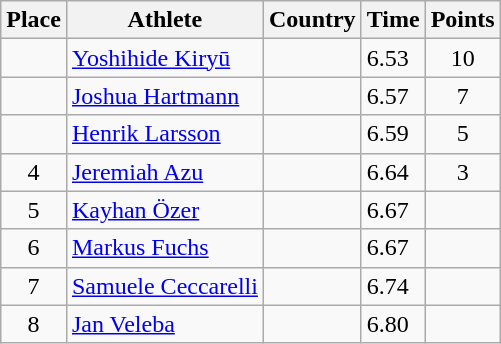<table class="wikitable">
<tr>
<th>Place</th>
<th>Athlete</th>
<th>Country</th>
<th>Time</th>
<th>Points</th>
</tr>
<tr>
<td align=center></td>
<td><a href='#'>Yoshihide Kiryū</a></td>
<td></td>
<td>6.53</td>
<td align=center>10</td>
</tr>
<tr>
<td align=center></td>
<td><a href='#'>Joshua Hartmann</a></td>
<td></td>
<td>6.57</td>
<td align=center>7</td>
</tr>
<tr>
<td align=center></td>
<td><a href='#'>Henrik Larsson</a></td>
<td></td>
<td>6.59</td>
<td align=center>5</td>
</tr>
<tr>
<td align=center>4</td>
<td><a href='#'>Jeremiah Azu</a></td>
<td></td>
<td>6.64</td>
<td align=center>3</td>
</tr>
<tr>
<td align=center>5</td>
<td><a href='#'>Kayhan Özer</a></td>
<td></td>
<td>6.67</td>
<td align=center></td>
</tr>
<tr>
<td align=center>6</td>
<td><a href='#'>Markus Fuchs</a></td>
<td></td>
<td>6.67</td>
<td align=center></td>
</tr>
<tr>
<td align=center>7</td>
<td><a href='#'>Samuele Ceccarelli</a></td>
<td></td>
<td>6.74</td>
<td align=center></td>
</tr>
<tr>
<td align=center>8</td>
<td><a href='#'>Jan Veleba</a></td>
<td></td>
<td>6.80</td>
<td align=center></td>
</tr>
</table>
